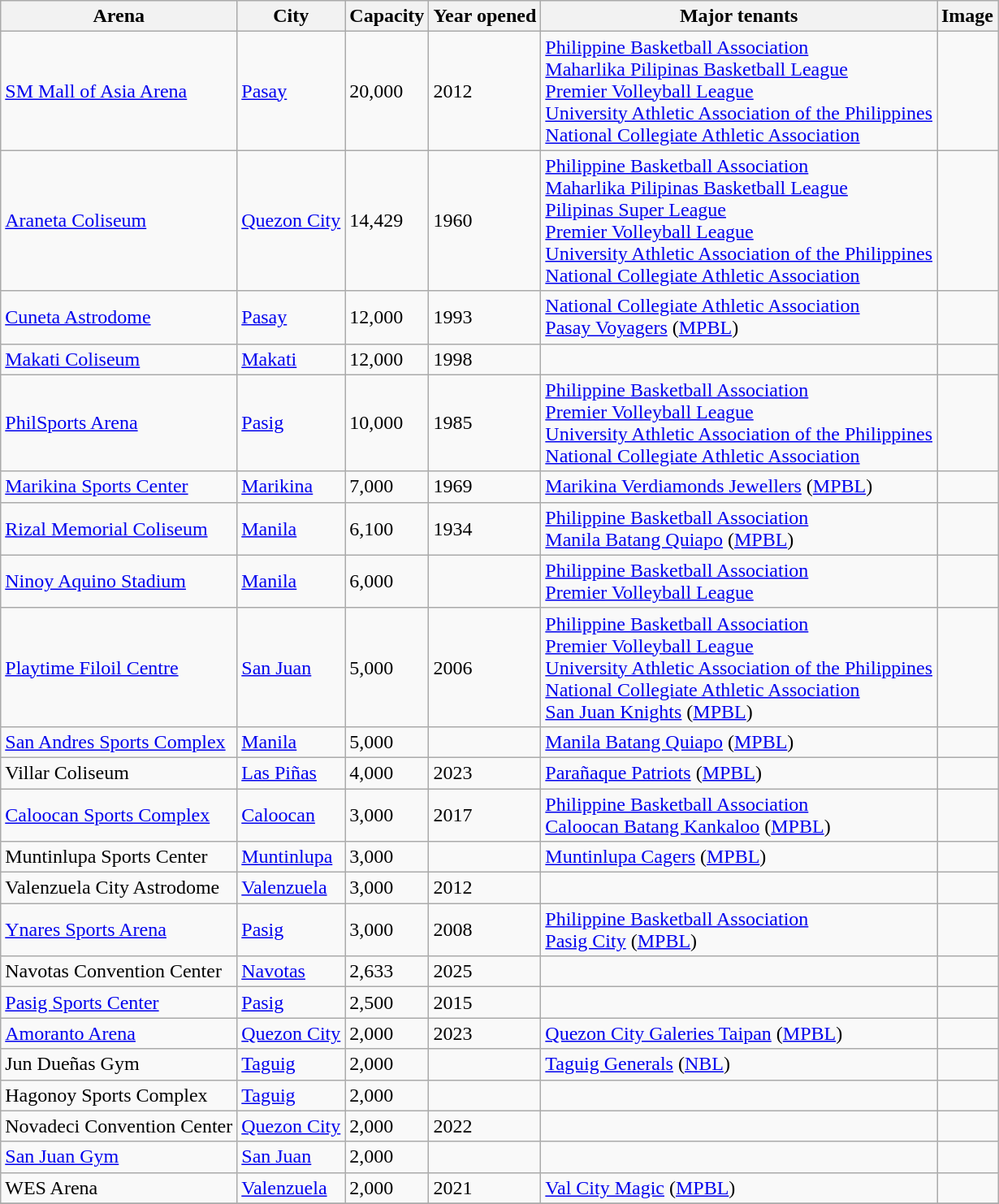<table class="wikitable sortable">
<tr>
<th>Arena</th>
<th>City</th>
<th>Capacity</th>
<th>Year opened</th>
<th>Major tenants</th>
<th>Image</th>
</tr>
<tr>
<td><a href='#'>SM Mall of Asia Arena</a></td>
<td><a href='#'>Pasay</a></td>
<td>20,000</td>
<td>2012</td>
<td><a href='#'>Philippine Basketball Association</a> <br> <a href='#'>Maharlika Pilipinas Basketball League</a> <br> <a href='#'>Premier Volleyball League</a> <br> <a href='#'>University Athletic Association of the Philippines</a> <br> <a href='#'>National Collegiate Athletic Association</a></td>
<td></td>
</tr>
<tr>
<td><a href='#'>Araneta Coliseum</a></td>
<td><a href='#'>Quezon City</a></td>
<td>14,429</td>
<td>1960</td>
<td><a href='#'>Philippine Basketball Association</a> <br> <a href='#'>Maharlika Pilipinas Basketball League</a> <br> <a href='#'>Pilipinas Super League</a> <br> <a href='#'>Premier Volleyball League</a> <br> <a href='#'>University Athletic Association of the Philippines</a> <br> <a href='#'>National Collegiate Athletic Association</a></td>
<td></td>
</tr>
<tr>
<td><a href='#'>Cuneta Astrodome</a></td>
<td><a href='#'>Pasay</a></td>
<td>12,000</td>
<td>1993</td>
<td><a href='#'>National Collegiate Athletic Association</a> <br> <a href='#'>Pasay Voyagers</a> (<a href='#'>MPBL</a>)</td>
<td></td>
</tr>
<tr>
<td><a href='#'>Makati Coliseum</a></td>
<td><a href='#'>Makati</a></td>
<td>12,000</td>
<td>1998</td>
<td></td>
<td></td>
</tr>
<tr>
<td><a href='#'>PhilSports Arena</a></td>
<td><a href='#'>Pasig</a></td>
<td>10,000</td>
<td>1985</td>
<td><a href='#'>Philippine Basketball Association</a> <br> <a href='#'>Premier Volleyball League</a> <br> <a href='#'>University Athletic Association of the Philippines</a> <br> <a href='#'>National Collegiate Athletic Association</a></td>
<td></td>
</tr>
<tr>
<td><a href='#'>Marikina Sports Center</a></td>
<td><a href='#'>Marikina</a></td>
<td>7,000</td>
<td>1969</td>
<td><a href='#'>Marikina Verdiamonds Jewellers</a> (<a href='#'>MPBL</a>)</td>
<td></td>
</tr>
<tr>
<td><a href='#'>Rizal Memorial Coliseum</a></td>
<td><a href='#'>Manila</a></td>
<td>6,100</td>
<td>1934</td>
<td><a href='#'>Philippine Basketball Association</a> <br> <a href='#'>Manila Batang Quiapo</a> (<a href='#'>MPBL</a>)</td>
<td></td>
</tr>
<tr>
<td><a href='#'>Ninoy Aquino Stadium</a></td>
<td><a href='#'>Manila</a></td>
<td>6,000</td>
<td></td>
<td><a href='#'>Philippine Basketball Association</a> <br> <a href='#'>Premier Volleyball League</a></td>
<td></td>
</tr>
<tr>
<td><a href='#'>Playtime Filoil Centre</a></td>
<td><a href='#'>San Juan</a></td>
<td>5,000</td>
<td>2006</td>
<td><a href='#'>Philippine Basketball Association</a> <br> <a href='#'>Premier Volleyball League</a> <br> <a href='#'>University Athletic Association of the Philippines</a> <br> <a href='#'>National Collegiate Athletic Association</a> <br> <a href='#'>San Juan Knights</a> (<a href='#'>MPBL</a>)</td>
<td></td>
</tr>
<tr>
<td><a href='#'>San Andres Sports Complex</a></td>
<td><a href='#'>Manila</a></td>
<td>5,000</td>
<td></td>
<td><a href='#'>Manila Batang Quiapo</a> (<a href='#'>MPBL</a>)</td>
<td></td>
</tr>
<tr>
<td>Villar Coliseum</td>
<td><a href='#'>Las Piñas</a></td>
<td>4,000</td>
<td>2023</td>
<td><a href='#'>Parañaque Patriots</a> (<a href='#'>MPBL</a>)</td>
<td></td>
</tr>
<tr>
<td><a href='#'>Caloocan Sports Complex</a></td>
<td><a href='#'>Caloocan</a></td>
<td>3,000</td>
<td>2017</td>
<td><a href='#'>Philippine Basketball Association</a> <br> <a href='#'>Caloocan Batang Kankaloo</a> (<a href='#'>MPBL</a>)</td>
<td></td>
</tr>
<tr>
<td>Muntinlupa Sports Center</td>
<td><a href='#'>Muntinlupa</a></td>
<td>3,000</td>
<td></td>
<td><a href='#'>Muntinlupa Cagers</a> (<a href='#'>MPBL</a>)</td>
<td></td>
</tr>
<tr>
<td>Valenzuela City Astrodome</td>
<td><a href='#'>Valenzuela</a></td>
<td>3,000</td>
<td>2012</td>
<td></td>
<td></td>
</tr>
<tr>
<td><a href='#'>Ynares Sports Arena</a></td>
<td><a href='#'>Pasig</a></td>
<td>3,000</td>
<td>2008</td>
<td><a href='#'>Philippine Basketball Association</a> <br> <a href='#'>Pasig City</a> (<a href='#'>MPBL</a>)</td>
<td></td>
</tr>
<tr>
<td>Navotas Convention Center</td>
<td><a href='#'>Navotas</a></td>
<td>2,633</td>
<td>2025</td>
<td></td>
<td></td>
</tr>
<tr>
<td><a href='#'>Pasig Sports Center</a></td>
<td><a href='#'>Pasig</a></td>
<td>2,500</td>
<td>2015</td>
<td></td>
<td></td>
</tr>
<tr>
<td><a href='#'>Amoranto Arena</a></td>
<td><a href='#'>Quezon City</a></td>
<td>2,000</td>
<td>2023</td>
<td><a href='#'>Quezon City Galeries Taipan</a> (<a href='#'>MPBL</a>)</td>
<td></td>
</tr>
<tr>
<td>Jun Dueñas Gym</td>
<td><a href='#'>Taguig</a></td>
<td>2,000</td>
<td></td>
<td><a href='#'>Taguig Generals</a> (<a href='#'>NBL</a>)</td>
<td></td>
</tr>
<tr>
<td>Hagonoy Sports Complex</td>
<td><a href='#'>Taguig</a></td>
<td>2,000</td>
<td></td>
<td></td>
<td></td>
</tr>
<tr>
<td>Novadeci Convention Center</td>
<td><a href='#'>Quezon City</a></td>
<td>2,000</td>
<td>2022</td>
<td></td>
<td></td>
</tr>
<tr>
<td><a href='#'>San Juan Gym</a></td>
<td><a href='#'>San Juan</a></td>
<td>2,000</td>
<td></td>
<td></td>
<td></td>
</tr>
<tr>
<td>WES Arena</td>
<td><a href='#'>Valenzuela</a></td>
<td>2,000</td>
<td>2021</td>
<td><a href='#'>Val City Magic</a> (<a href='#'>MPBL</a>)</td>
<td></td>
</tr>
<tr>
</tr>
</table>
